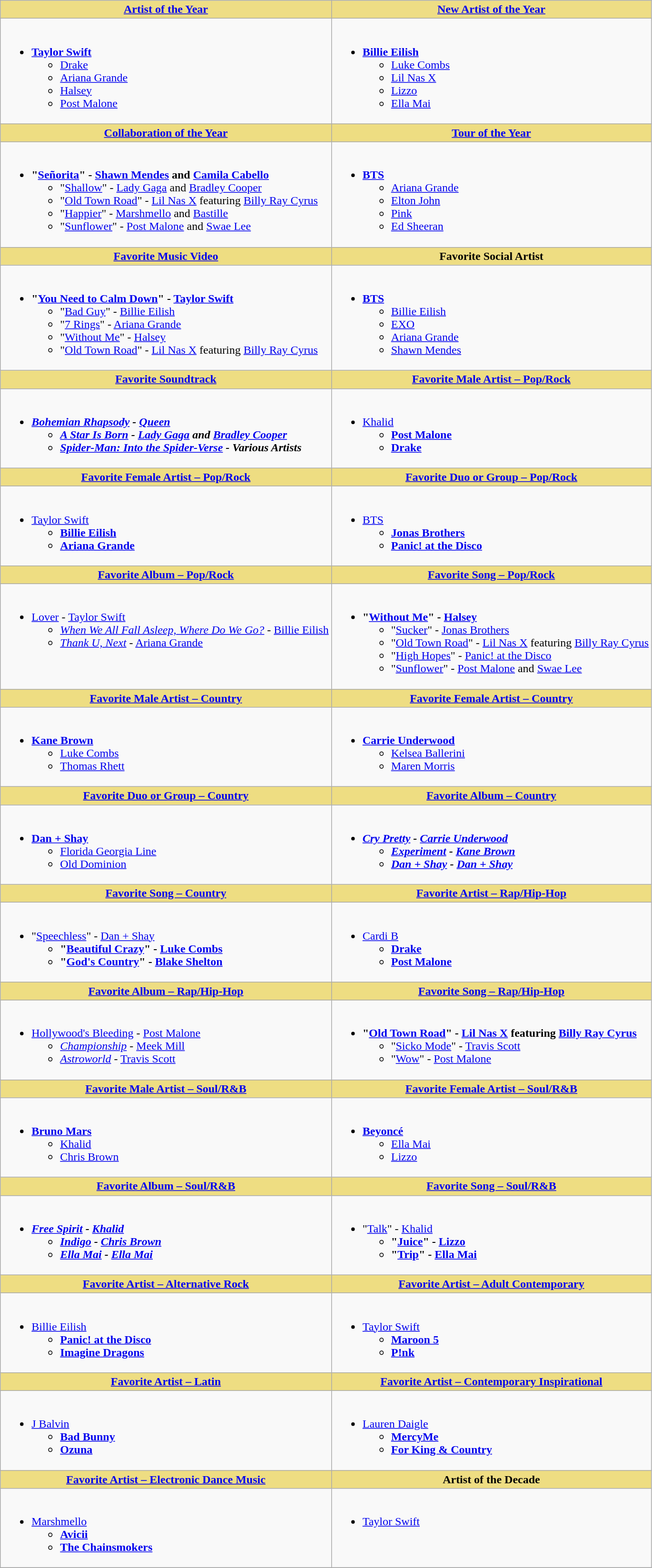<table class=wikitable>
<tr>
<th style="background:#EEDD85; width=50%"><a href='#'>Artist of the Year</a></th>
<th style="background:#EEDD85; width=50%"><a href='#'>New Artist of the Year</a></th>
</tr>
<tr>
<td valign="top"><br><ul><li> <strong><a href='#'>Taylor Swift</a></strong><ul><li><a href='#'>Drake</a></li><li><a href='#'>Ariana Grande</a></li><li><a href='#'>Halsey</a></li><li><a href='#'>Post Malone</a></li></ul></li></ul></td>
<td valign="top"><br><ul><li> <strong><a href='#'>Billie Eilish</a></strong><ul><li><a href='#'>Luke Combs</a></li><li><a href='#'>Lil Nas X</a></li><li><a href='#'>Lizzo</a></li><li><a href='#'>Ella Mai</a></li></ul></li></ul></td>
</tr>
<tr>
<th style="background:#EEDD82; width=50%"><a href='#'>Collaboration of the Year</a></th>
<th style="background:#EEDD82; width=50%"><a href='#'>Tour of the Year</a></th>
</tr>
<tr>
<td valign="top"><br><ul><li> <strong>"<a href='#'>Señorita</a>" - <a href='#'>Shawn Mendes</a> and <a href='#'>Camila Cabello</a></strong><ul><li>"<a href='#'>Shallow</a>" - <a href='#'>Lady Gaga</a> and <a href='#'>Bradley Cooper</a></li><li>"<a href='#'>Old Town Road</a>" - <a href='#'>Lil Nas X</a> featuring <a href='#'>Billy Ray Cyrus</a></li><li>"<a href='#'>Happier</a>" - <a href='#'>Marshmello</a> and <a href='#'>Bastille</a></li><li>"<a href='#'>Sunflower</a>" - <a href='#'>Post Malone</a> and <a href='#'>Swae Lee</a></li></ul></li></ul></td>
<td valign="top"><br><ul><li> <a href='#'><strong>BTS</strong></a><ul><li><a href='#'>Ariana Grande</a></li><li><a href='#'>Elton John</a></li><li><a href='#'>Pink</a></li><li><a href='#'>Ed Sheeran</a></li></ul></li></ul></td>
</tr>
<tr>
<th style="background:#EEDD82; width=50%"><a href='#'>Favorite Music Video</a></th>
<th style="background:#EEDD82; width=50%">Favorite Social Artist</th>
</tr>
<tr>
<td valign="top"><br><ul><li> <strong>"<a href='#'>You Need to Calm Down</a>" - <a href='#'>Taylor Swift</a></strong><ul><li>"<a href='#'>Bad Guy</a>" - <a href='#'>Billie Eilish</a></li><li>"<a href='#'>7 Rings</a>" - <a href='#'>Ariana Grande</a></li><li>"<a href='#'>Without Me</a>" - <a href='#'>Halsey</a></li><li>"<a href='#'>Old Town Road</a>" - <a href='#'>Lil Nas X</a> featuring <a href='#'>Billy Ray Cyrus</a></li></ul></li></ul></td>
<td valign="top"><br><ul><li> <strong><a href='#'>BTS</a></strong><ul><li><a href='#'>Billie Eilish</a></li><li><a href='#'>EXO</a></li><li><a href='#'>Ariana Grande</a></li><li><a href='#'>Shawn Mendes</a></li></ul></li></ul></td>
</tr>
<tr>
<th style="background:#EEDD82; width=50%"><a href='#'>Favorite Soundtrack</a></th>
<th style="background:#EEDD82; width=50%"><a href='#'>Favorite Male Artist – Pop/Rock</a></th>
</tr>
<tr>
<td valign="top"><br><ul><li> <strong><em><a href='#'>Bohemian Rhapsody</a> -<em> <a href='#'>Queen</a><strong><ul><li></em><a href='#'>A Star Is Born</a><em> - <a href='#'>Lady Gaga</a> and <a href='#'>Bradley Cooper</a></li><li></em><a href='#'>Spider-Man: Into the Spider-Verse</a><em> - Various Artists</li></ul></li></ul></td>
<td valign="top"><br><ul><li> </strong><a href='#'>Khalid</a><strong><ul><li><a href='#'>Post Malone</a></li><li><a href='#'>Drake</a></li></ul></li></ul></td>
</tr>
<tr>
<th style="background:#EEDD82; width=50%"><a href='#'>Favorite Female Artist – Pop/Rock</a></th>
<th style="background:#EEDD82; width=50%"><a href='#'>Favorite Duo or Group – Pop/Rock</a></th>
</tr>
<tr>
<td valign="top"><br><ul><li></strong><strong> </strong><a href='#'>Taylor Swift</a><strong><ul><li><a href='#'>Billie Eilish</a></li><li><a href='#'>Ariana Grande</a></li></ul></li></ul></td>
<td valign="top"><br><ul><li> </strong><a href='#'>BTS</a><strong><ul><li><a href='#'>Jonas Brothers</a></li><li><a href='#'>Panic! at the Disco</a></li></ul></li></ul></td>
</tr>
<tr>
<th style="background:#EEDD82; width=50%"><a href='#'>Favorite Album – Pop/Rock</a></th>
<th style="background:#EEDD82; width=50%"><a href='#'>Favorite Song – Pop/Rock</a></th>
</tr>
<tr>
<td valign="top"><br><ul><li> </em></strong><a href='#'>Lover</a></em> - <a href='#'>Taylor Swift</a></strong><ul><li><em><a href='#'>When We All Fall Asleep, Where Do We Go?</a></em> - <a href='#'>Billie Eilish</a></li><li><em><a href='#'>Thank U, Next</a></em> - <a href='#'>Ariana Grande</a></li></ul></li></ul></td>
<td valign="top"><br><ul><li> <strong>"<a href='#'>Without Me</a>" - <a href='#'>Halsey</a></strong><ul><li>"<a href='#'>Sucker</a>" - <a href='#'>Jonas Brothers</a></li><li>"<a href='#'>Old Town Road</a>" - <a href='#'>Lil Nas X</a> featuring <a href='#'>Billy Ray Cyrus</a></li><li>"<a href='#'>High Hopes</a>" - <a href='#'>Panic! at the Disco</a></li><li>"<a href='#'>Sunflower</a>" - <a href='#'>Post Malone</a> and <a href='#'>Swae Lee</a></li></ul></li></ul></td>
</tr>
<tr>
<th style="background:#EEDD82; width=50%"><a href='#'>Favorite Male Artist – Country</a></th>
<th style="background:#EEDD82; width=50%"><a href='#'>Favorite Female Artist – Country</a></th>
</tr>
<tr>
<td valign="top"><br><ul><li> <strong><a href='#'>Kane Brown</a></strong><ul><li><a href='#'>Luke Combs</a></li><li><a href='#'>Thomas Rhett</a></li></ul></li></ul></td>
<td valign="top"><br><ul><li> <strong><a href='#'>Carrie Underwood</a></strong><ul><li><a href='#'>Kelsea Ballerini</a></li><li><a href='#'>Maren Morris</a></li></ul></li></ul></td>
</tr>
<tr>
<th style="background:#EEDD82; width=50%"><a href='#'>Favorite Duo or Group – Country</a></th>
<th style="background:#EEDD82; width=50%"><a href='#'>Favorite Album – Country</a></th>
</tr>
<tr>
<td valign="top"><br><ul><li> <strong><a href='#'>Dan + Shay</a></strong><ul><li><a href='#'>Florida Georgia Line</a></li><li><a href='#'>Old Dominion</a></li></ul></li></ul></td>
<td valign="top"><br><ul><li> <strong><em><a href='#'>Cry Pretty</a><em> - <a href='#'>Carrie Underwood</a><strong><ul><li></em><a href='#'>Experiment</a><em> - <a href='#'>Kane Brown</a></li><li></em><a href='#'>Dan + Shay</a><em> - <a href='#'>Dan + Shay</a></li></ul></li></ul></td>
</tr>
<tr>
<th style="background:#EEDD82; width=50%"><a href='#'>Favorite Song – Country</a></th>
<th style="background:#EEDD82; width=50%"><a href='#'>Favorite Artist – Rap/Hip-Hop</a></th>
</tr>
<tr>
<td valign="top"><br><ul><li> </strong>"<a href='#'>Speechless</a>" - <a href='#'>Dan + Shay</a><strong><ul><li>"<a href='#'>Beautiful Crazy</a>" - <a href='#'>Luke Combs</a></li><li>"<a href='#'>God's Country</a>" - <a href='#'>Blake Shelton</a></li></ul></li></ul></td>
<td valign="top"><br><ul><li> </strong><a href='#'>Cardi B</a><strong><ul><li><a href='#'>Drake</a></li><li><a href='#'>Post Malone</a></li></ul></li></ul></td>
</tr>
<tr>
<th style="background:#EEDD82; width=50%"><a href='#'>Favorite Album – Rap/Hip-Hop</a></th>
<th style="background:#EEDD82; width=50%"><a href='#'>Favorite Song – Rap/Hip-Hop</a></th>
</tr>
<tr>
<td valign="top"><br><ul><li> </em></strong><a href='#'>Hollywood's Bleeding</a></em> - <a href='#'>Post Malone</a></strong><ul><li><em><a href='#'>Championship</a></em> - <a href='#'>Meek Mill</a></li><li><em><a href='#'>Astroworld</a></em> - <a href='#'>Travis Scott</a></li></ul></li></ul></td>
<td valign="top"><br><ul><li> <strong>"<a href='#'>Old Town Road</a>" - <a href='#'>Lil Nas X</a> featuring <a href='#'>Billy Ray Cyrus</a></strong><ul><li>"<a href='#'>Sicko Mode</a>" - <a href='#'>Travis Scott</a></li><li>"<a href='#'>Wow</a>" - <a href='#'>Post Malone</a></li></ul></li></ul></td>
</tr>
<tr>
<th style="background:#EEDD82; width=50%"><a href='#'>Favorite Male Artist – Soul/R&B</a></th>
<th style="background:#EEDD82; width=50%"><a href='#'>Favorite Female Artist – Soul/R&B</a></th>
</tr>
<tr>
<td valign="top"><br><ul><li> <strong><a href='#'>Bruno Mars</a></strong><ul><li><a href='#'>Khalid</a></li><li><a href='#'>Chris Brown</a></li></ul></li></ul></td>
<td valign="top"><br><ul><li> <strong><a href='#'>Beyoncé</a></strong><ul><li><a href='#'>Ella Mai</a></li><li><a href='#'>Lizzo</a></li></ul></li></ul></td>
</tr>
<tr>
<th style="background:#EEDD82; width=50%"><a href='#'>Favorite Album – Soul/R&B</a></th>
<th style="background:#EEDD82; width=50%"><a href='#'>Favorite Song – Soul/R&B</a></th>
</tr>
<tr>
<td valign="top"><br><ul><li> <strong><em><a href='#'>Free Spirit</a><em> - <a href='#'>Khalid</a><strong><ul><li></em><a href='#'>Indigo</a><em> - <a href='#'>Chris Brown</a></li><li></em><a href='#'>Ella Mai</a><em> - <a href='#'>Ella Mai</a></li></ul></li></ul></td>
<td valign="top"><br><ul><li> </strong>"<a href='#'>Talk</a>" - <a href='#'>Khalid</a><strong><ul><li>"<a href='#'>Juice</a>" - <a href='#'>Lizzo</a></li><li>"<a href='#'>Trip</a>" - <a href='#'>Ella Mai</a></li></ul></li></ul></td>
</tr>
<tr>
<th style="background:#EEDD82; width=50%"><a href='#'>Favorite Artist – Alternative Rock</a></th>
<th style="background:#EEDD82; width=50%"><a href='#'>Favorite Artist – Adult Contemporary</a></th>
</tr>
<tr>
<td valign="top"><br><ul><li> </strong><a href='#'>Billie Eilish</a><strong><ul><li><a href='#'>Panic! at the Disco</a></li><li><a href='#'>Imagine Dragons</a></li></ul></li></ul></td>
<td valign="top"><br><ul><li> </strong><a href='#'>Taylor Swift</a><strong><ul><li><a href='#'>Maroon 5</a></li><li><a href='#'>P!nk</a></li></ul></li></ul></td>
</tr>
<tr>
<th style="background:#EEDD82; width=50%"><a href='#'>Favorite Artist – Latin</a></th>
<th style="background:#EEDD82; width=50%"><a href='#'>Favorite Artist – Contemporary Inspirational</a></th>
</tr>
<tr>
<td valign="top"><br><ul><li> </strong><a href='#'>J Balvin</a><strong><ul><li><a href='#'>Bad Bunny</a></li><li><a href='#'>Ozuna</a></li></ul></li></ul></td>
<td valign="top"><br><ul><li> </strong><a href='#'>Lauren Daigle</a><strong><ul><li><a href='#'>MercyMe</a></li><li><a href='#'>For King & Country</a></li></ul></li></ul></td>
</tr>
<tr>
<th style="background:#EEDD82; width=50%"><a href='#'>Favorite Artist – Electronic Dance Music</a></th>
<th style="background:#EEDD82; width=50%">Artist of the Decade</th>
</tr>
<tr>
<td valign="top"><br><ul><li> </strong><a href='#'>Marshmello</a><strong><ul><li><a href='#'>Avicii</a></li><li><a href='#'>The Chainsmokers</a></li></ul></li></ul></td>
<td valign="top"><br><ul><li> </strong><a href='#'>Taylor Swift</a><strong></li></ul></td>
</tr>
<tr>
</tr>
</table>
